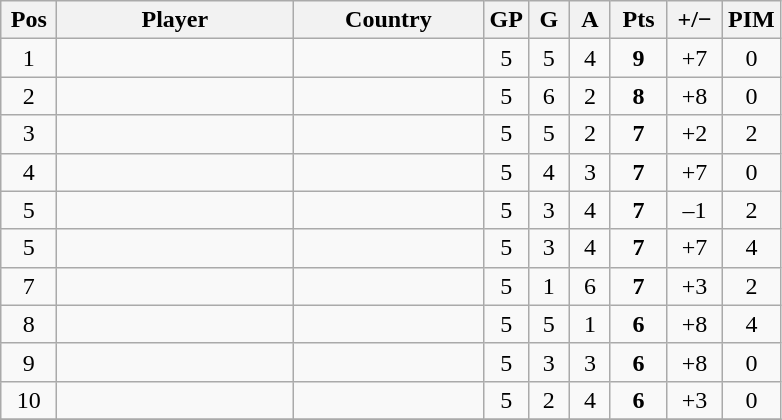<table class="wikitable sortable" style="text-align: center;">
<tr>
<th width=30>Pos</th>
<th width=150>Player</th>
<th width=120>Country</th>
<th width=20>GP</th>
<th width=20>G</th>
<th width=20>A</th>
<th width=30>Pts</th>
<th width=30>+/−</th>
<th width=30>PIM</th>
</tr>
<tr>
<td>1</td>
<td align=left></td>
<td align=left></td>
<td>5</td>
<td>5</td>
<td>4</td>
<td><strong>9</strong></td>
<td>+7</td>
<td>0</td>
</tr>
<tr>
<td>2</td>
<td align=left></td>
<td align=left></td>
<td>5</td>
<td>6</td>
<td>2</td>
<td><strong>8</strong></td>
<td>+8</td>
<td>0</td>
</tr>
<tr>
<td>3</td>
<td align=left></td>
<td align=left></td>
<td>5</td>
<td>5</td>
<td>2</td>
<td><strong>7</strong></td>
<td>+2</td>
<td>2</td>
</tr>
<tr>
<td>4</td>
<td align=left></td>
<td align=left></td>
<td>5</td>
<td>4</td>
<td>3</td>
<td><strong>7</strong></td>
<td>+7</td>
<td>0</td>
</tr>
<tr>
<td>5</td>
<td align=left></td>
<td align=left></td>
<td>5</td>
<td>3</td>
<td>4</td>
<td><strong>7</strong></td>
<td>–1</td>
<td>2</td>
</tr>
<tr>
<td>5</td>
<td align=left></td>
<td align=left></td>
<td>5</td>
<td>3</td>
<td>4</td>
<td><strong>7</strong></td>
<td>+7</td>
<td>4</td>
</tr>
<tr>
<td>7</td>
<td align=left></td>
<td align=left></td>
<td>5</td>
<td>1</td>
<td>6</td>
<td><strong>7</strong></td>
<td>+3</td>
<td>2</td>
</tr>
<tr>
<td>8</td>
<td align=left></td>
<td align=left></td>
<td>5</td>
<td>5</td>
<td>1</td>
<td><strong>6</strong></td>
<td>+8</td>
<td>4</td>
</tr>
<tr>
<td>9</td>
<td align=left></td>
<td align=left></td>
<td>5</td>
<td>3</td>
<td>3</td>
<td><strong>6</strong></td>
<td>+8</td>
<td>0</td>
</tr>
<tr>
<td>10</td>
<td align=left></td>
<td align=left></td>
<td>5</td>
<td>2</td>
<td>4</td>
<td><strong>6</strong></td>
<td>+3</td>
<td>0</td>
</tr>
<tr>
</tr>
</table>
